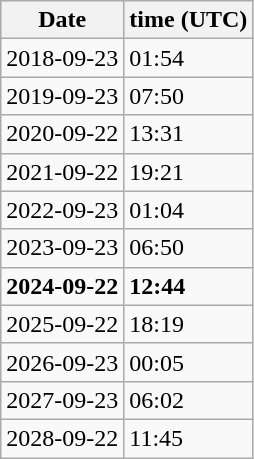<table class="wikitable sortable">
<tr>
<th>Date</th>
<th>time (UTC)</th>
</tr>
<tr>
<td>2018-09-23</td>
<td>01:54</td>
</tr>
<tr>
<td>2019-09-23</td>
<td>07:50</td>
</tr>
<tr>
<td>2020-09-22</td>
<td>13:31</td>
</tr>
<tr>
<td>2021-09-22</td>
<td>19:21</td>
</tr>
<tr>
<td>2022-09-23</td>
<td>01:04</td>
</tr>
<tr>
<td>2023-09-23</td>
<td>06:50</td>
</tr>
<tr>
<td><strong>2024-09-22</strong></td>
<td><strong>12:44</strong></td>
</tr>
<tr>
<td>2025-09-22</td>
<td>18:19</td>
</tr>
<tr>
<td>2026-09-23</td>
<td>00:05</td>
</tr>
<tr>
<td>2027-09-23</td>
<td>06:02</td>
</tr>
<tr>
<td>2028-09-22</td>
<td>11:45</td>
</tr>
</table>
